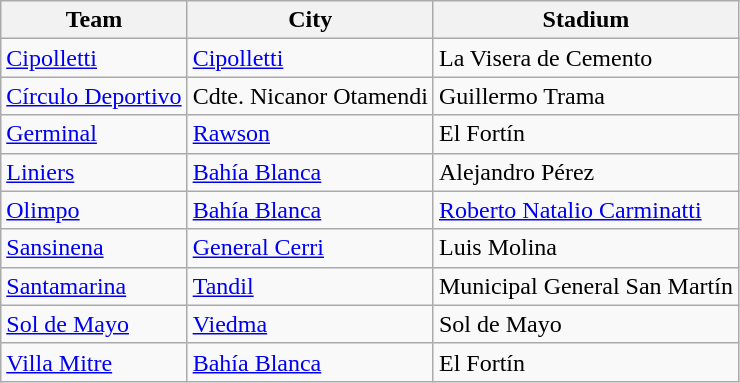<table class="wikitable sortable">
<tr>
<th>Team</th>
<th>City</th>
<th>Stadium</th>
</tr>
<tr>
<td> <a href='#'>Cipolletti</a></td>
<td><a href='#'>Cipolletti</a></td>
<td>La Visera de Cemento</td>
</tr>
<tr>
<td> <a href='#'>Círculo Deportivo</a></td>
<td>Cdte. Nicanor Otamendi</td>
<td>Guillermo Trama</td>
</tr>
<tr>
<td> <a href='#'>Germinal</a></td>
<td><a href='#'>Rawson</a></td>
<td>El Fortín</td>
</tr>
<tr>
<td> <a href='#'>Liniers</a></td>
<td><a href='#'>Bahía Blanca</a></td>
<td>Alejandro Pérez</td>
</tr>
<tr>
<td> <a href='#'>Olimpo</a></td>
<td><a href='#'>Bahía Blanca</a></td>
<td><a href='#'>Roberto Natalio Carminatti</a></td>
</tr>
<tr>
<td> <a href='#'>Sansinena</a></td>
<td><a href='#'>General Cerri</a></td>
<td>Luis Molina</td>
</tr>
<tr>
<td> <a href='#'>Santamarina</a></td>
<td><a href='#'>Tandil</a></td>
<td>Municipal General San Martín</td>
</tr>
<tr>
<td> <a href='#'>Sol de Mayo</a></td>
<td><a href='#'>Viedma</a></td>
<td>Sol de Mayo</td>
</tr>
<tr>
<td> <a href='#'>Villa Mitre</a></td>
<td><a href='#'>Bahía Blanca</a></td>
<td>El Fortín</td>
</tr>
</table>
